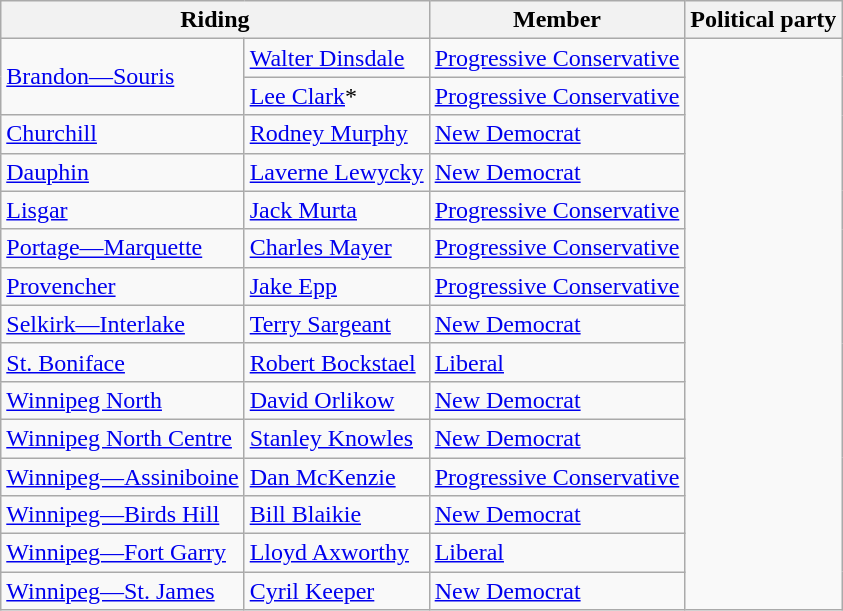<table class="wikitable">
<tr>
<th colspan="2">Riding</th>
<th>Member</th>
<th>Political party</th>
</tr>
<tr>
<td rowspan="2"><a href='#'>Brandon—Souris</a></td>
<td><a href='#'>Walter Dinsdale</a></td>
<td><a href='#'>Progressive Conservative</a></td>
</tr>
<tr>
<td><a href='#'>Lee Clark</a>*</td>
<td><a href='#'>Progressive Conservative</a></td>
</tr>
<tr>
<td><a href='#'>Churchill</a></td>
<td><a href='#'>Rodney Murphy</a></td>
<td><a href='#'>New Democrat</a></td>
</tr>
<tr>
<td><a href='#'>Dauphin</a></td>
<td><a href='#'>Laverne Lewycky</a></td>
<td><a href='#'>New Democrat</a></td>
</tr>
<tr>
<td><a href='#'>Lisgar</a></td>
<td><a href='#'>Jack Murta</a></td>
<td><a href='#'>Progressive Conservative</a></td>
</tr>
<tr>
<td><a href='#'>Portage—Marquette</a></td>
<td><a href='#'>Charles Mayer</a></td>
<td><a href='#'>Progressive Conservative</a></td>
</tr>
<tr>
<td><a href='#'>Provencher</a></td>
<td><a href='#'>Jake Epp</a></td>
<td><a href='#'>Progressive Conservative</a></td>
</tr>
<tr>
<td><a href='#'>Selkirk—Interlake</a></td>
<td><a href='#'>Terry Sargeant</a></td>
<td><a href='#'>New Democrat</a></td>
</tr>
<tr>
<td><a href='#'>St. Boniface</a></td>
<td><a href='#'>Robert Bockstael</a></td>
<td><a href='#'>Liberal</a></td>
</tr>
<tr>
<td><a href='#'>Winnipeg North</a></td>
<td><a href='#'>David Orlikow</a></td>
<td><a href='#'>New Democrat</a></td>
</tr>
<tr>
<td><a href='#'>Winnipeg North Centre</a></td>
<td><a href='#'>Stanley Knowles</a></td>
<td><a href='#'>New Democrat</a></td>
</tr>
<tr>
<td><a href='#'>Winnipeg—Assiniboine</a></td>
<td><a href='#'>Dan McKenzie</a></td>
<td><a href='#'>Progressive Conservative</a></td>
</tr>
<tr>
<td><a href='#'>Winnipeg—Birds Hill</a></td>
<td><a href='#'>Bill Blaikie</a></td>
<td><a href='#'>New Democrat</a></td>
</tr>
<tr>
<td><a href='#'>Winnipeg—Fort Garry</a></td>
<td><a href='#'>Lloyd Axworthy</a></td>
<td><a href='#'>Liberal</a></td>
</tr>
<tr>
<td><a href='#'>Winnipeg—St. James</a></td>
<td><a href='#'>Cyril Keeper</a></td>
<td><a href='#'>New Democrat</a></td>
</tr>
</table>
